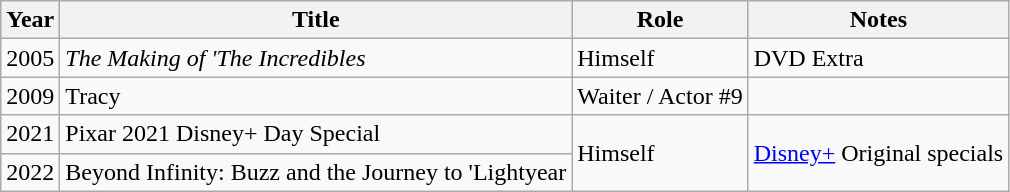<table class="wikitable">
<tr>
<th>Year</th>
<th>Title</th>
<th>Role</th>
<th>Notes</th>
</tr>
<tr>
<td>2005</td>
<td><em>The Making of 'The Incredibles<strong></td>
<td>Himself</td>
<td>DVD Extra</td>
</tr>
<tr>
<td>2009</td>
<td></em>Tracy<em></td>
<td>Waiter / Actor #9</td>
<td></td>
</tr>
<tr>
<td>2021</td>
<td></em>Pixar 2021 Disney+ Day Special<em></td>
<td rowspan="2">Himself</td>
<td rowspan="2"><a href='#'>Disney+</a> Original specials</td>
</tr>
<tr>
<td>2022</td>
<td></em>Beyond Infinity: Buzz and the Journey to 'Lightyear</strong></td>
</tr>
</table>
